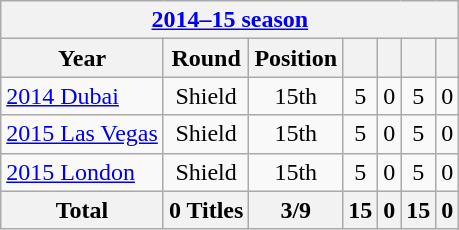<table class="wikitable" style="text-align: center;">
<tr>
<th colspan=10><a href='#'>2014–15 season</a></th>
</tr>
<tr>
<th>Year</th>
<th>Round</th>
<th>Position</th>
<th></th>
<th></th>
<th></th>
<th></th>
</tr>
<tr>
<td align=left> <a href='#'>2014 Dubai</a></td>
<td>Shield</td>
<td>15th</td>
<td>5</td>
<td>0</td>
<td>5</td>
<td>0</td>
</tr>
<tr>
<td align=left> <a href='#'>2015 Las Vegas</a></td>
<td>Shield</td>
<td>15th</td>
<td>5</td>
<td>0</td>
<td>5</td>
<td>0</td>
</tr>
<tr>
<td align=left> <a href='#'>2015 London</a></td>
<td>Shield</td>
<td>15th</td>
<td>5</td>
<td>0</td>
<td>5</td>
<td>0</td>
</tr>
<tr>
<th>Total</th>
<th>0 Titles</th>
<th>3/9</th>
<th>15</th>
<th>0</th>
<th>15</th>
<th>0</th>
</tr>
</table>
